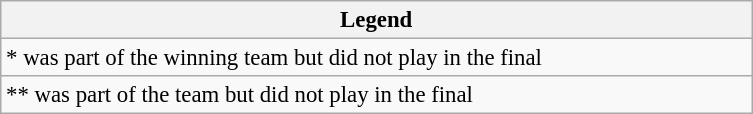<table class="wikitable" style="font-size:95%; width:33em">
<tr>
<th>Legend</th>
</tr>
<tr>
<td>* was part of the winning team but did not play in the final</td>
</tr>
<tr>
<td>** was part of the team but did not play in the final</td>
</tr>
</table>
